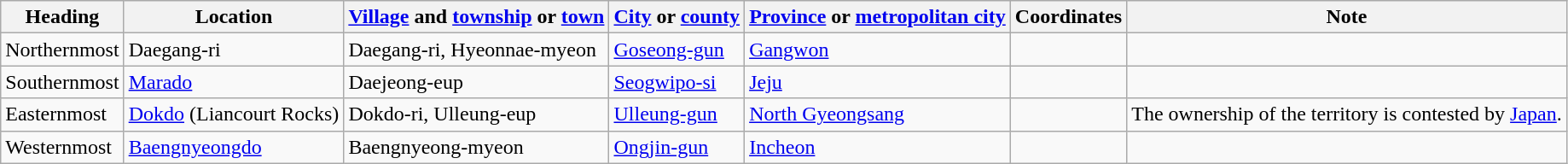<table class="wikitable">
<tr>
<th>Heading</th>
<th>Location</th>
<th><a href='#'>Village</a> and <a href='#'>township</a> or <a href='#'>town</a></th>
<th><a href='#'>City</a> or <a href='#'>county</a></th>
<th><a href='#'>Province</a> or <a href='#'>metropolitan city</a></th>
<th>Coordinates</th>
<th>Note</th>
</tr>
<tr>
<td>Northernmost</td>
<td>Daegang-ri</td>
<td>Daegang-ri, Hyeonnae-myeon</td>
<td><a href='#'>Goseong-gun</a></td>
<td><a href='#'>Gangwon</a></td>
<td></td>
<td></td>
</tr>
<tr>
<td>Southernmost</td>
<td><a href='#'>Marado</a></td>
<td>Daejeong-eup</td>
<td><a href='#'>Seogwipo-si</a></td>
<td><a href='#'>Jeju</a></td>
<td></td>
<td></td>
</tr>
<tr>
<td>Easternmost</td>
<td><a href='#'>Dokdo</a> (Liancourt Rocks)</td>
<td>Dokdo-ri, Ulleung-eup</td>
<td><a href='#'>Ulleung-gun</a></td>
<td><a href='#'>North Gyeongsang</a></td>
<td></td>
<td>The ownership of the territory is contested by <a href='#'>Japan</a>.</td>
</tr>
<tr>
<td>Westernmost</td>
<td><a href='#'>Baengnyeongdo</a></td>
<td>Baengnyeong-myeon</td>
<td><a href='#'>Ongjin-gun</a></td>
<td><a href='#'>Incheon</a></td>
<td></td>
</tr>
</table>
